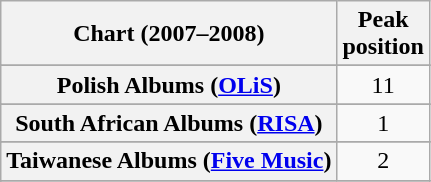<table class="wikitable sortable plainrowheaders" style="text-align:center">
<tr>
<th scope="col">Chart (2007–2008)</th>
<th scope="col">Peak<br>position</th>
</tr>
<tr>
</tr>
<tr>
</tr>
<tr>
</tr>
<tr>
</tr>
<tr>
</tr>
<tr>
</tr>
<tr>
</tr>
<tr>
</tr>
<tr>
</tr>
<tr>
</tr>
<tr>
</tr>
<tr>
</tr>
<tr>
</tr>
<tr>
<th scope="row">Polish Albums (<a href='#'>OLiS</a>)</th>
<td>11</td>
</tr>
<tr>
</tr>
<tr>
</tr>
<tr>
</tr>
<tr>
<th scope="row">South African Albums (<a href='#'>RISA</a>)</th>
<td style="text-align:center;">1</td>
</tr>
<tr>
</tr>
<tr>
</tr>
<tr>
</tr>
<tr>
<th scope="row">Taiwanese Albums (<a href='#'>Five Music</a>)</th>
<td>2</td>
</tr>
<tr>
</tr>
<tr>
</tr>
<tr>
</tr>
<tr>
</tr>
</table>
